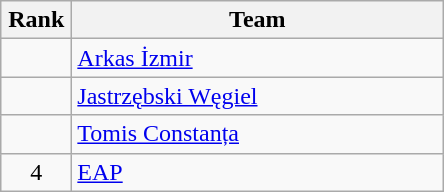<table class="wikitable" style="text-align: center;">
<tr>
<th width=40>Rank</th>
<th width=240>Team</th>
</tr>
<tr align=center>
<td></td>
<td style="text-align:left;"> <a href='#'>Arkas İzmir</a></td>
</tr>
<tr align=center>
<td></td>
<td style="text-align:left;"> <a href='#'>Jastrzębski Węgiel</a></td>
</tr>
<tr align=center>
<td></td>
<td style="text-align:left;"> <a href='#'>Tomis Constanța</a></td>
</tr>
<tr align=center>
<td>4</td>
<td style="text-align:left;"> <a href='#'>EAP</a></td>
</tr>
</table>
